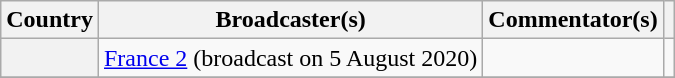<table class="wikitable plainrowheaders">
<tr>
<th scope="col">Country</th>
<th scope="col">Broadcaster(s)</th>
<th scope="col">Commentator(s)</th>
<th scope="col"></th>
</tr>
<tr>
<th scope="row"></th>
<td><a href='#'>France 2</a> (broadcast on 5 August 2020)</td>
<td></td>
<td></td>
</tr>
<tr>
</tr>
</table>
